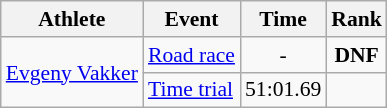<table class=wikitable style="font-size:90%">
<tr>
<th>Athlete</th>
<th>Event</th>
<th>Time</th>
<th>Rank</th>
</tr>
<tr>
<td rowspan=2><a href='#'>Evgeny Vakker</a></td>
<td><a href='#'>Road race</a></td>
<td align=center>-</td>
<td align=center><strong>DNF</strong></td>
</tr>
<tr>
<td><a href='#'>Time trial</a></td>
<td align=center>51:01.69</td>
<td align=center><strong></strong></td>
</tr>
</table>
